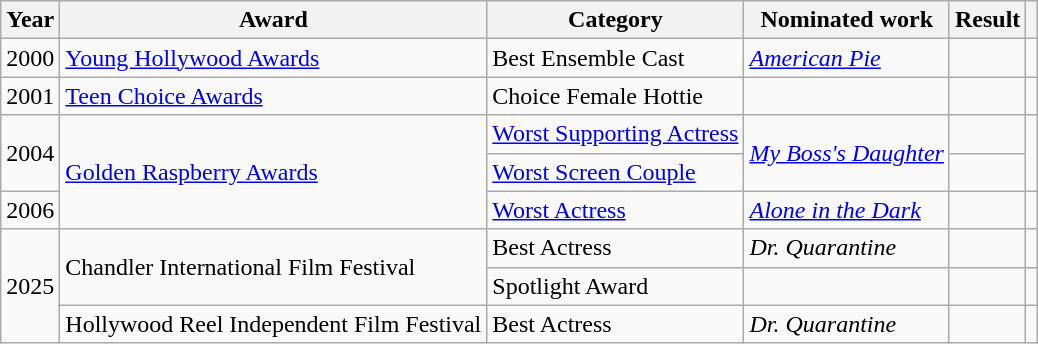<table class="wikitable">
<tr>
<th>Year</th>
<th>Award</th>
<th>Category</th>
<th>Nominated work</th>
<th>Result</th>
<th></th>
</tr>
<tr>
<td>2000</td>
<td><a href='#'>Young Hollywood Awards</a></td>
<td>Best Ensemble Cast</td>
<td><em><a href='#'>American Pie</a></em></td>
<td></td>
<td style="text-align:center;"></td>
</tr>
<tr>
<td>2001</td>
<td><a href='#'>Teen Choice Awards</a></td>
<td>Choice Female Hottie</td>
<td></td>
<td></td>
<td style="text-align:center;"></td>
</tr>
<tr>
<td rowspan="2">2004</td>
<td rowspan="3"><a href='#'>Golden Raspberry Awards</a></td>
<td><a href='#'>Worst Supporting Actress</a></td>
<td rowspan="2"><em><a href='#'>My Boss's Daughter</a></em></td>
<td></td>
<td style="text-align:center;" rowspan="2"></td>
</tr>
<tr>
<td><a href='#'>Worst Screen Couple</a> </td>
<td></td>
</tr>
<tr>
<td>2006</td>
<td><a href='#'>Worst Actress</a></td>
<td><em><a href='#'>Alone in the Dark</a></em></td>
<td></td>
<td style="text-align:center;"></td>
</tr>
<tr>
<td rowspan="3">2025</td>
<td rowspan="2">Chandler International Film Festival</td>
<td>Best Actress</td>
<td><em>Dr. Quarantine</em></td>
<td></td>
<td style="text-align:center;"></td>
</tr>
<tr>
<td>Spotlight Award</td>
<td></td>
<td></td>
<td style="text-align:center;"></td>
</tr>
<tr>
<td>Hollywood Reel Independent Film Festival</td>
<td>Best Actress</td>
<td><em>Dr. Quarantine</em></td>
<td></td>
<td style="text-align:center;"></td>
</tr>
</table>
